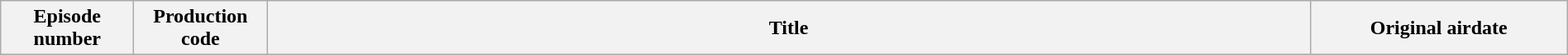<table class="wikitable plainrowheaders" style="width:100%; margin:auto; background:#FFFFFF;">
<tr>
<th width="100">Episode number</th>
<th width="100">Production code</th>
<th>Title</th>
<th width="200">Original airdate<br>








</th>
</tr>
</table>
